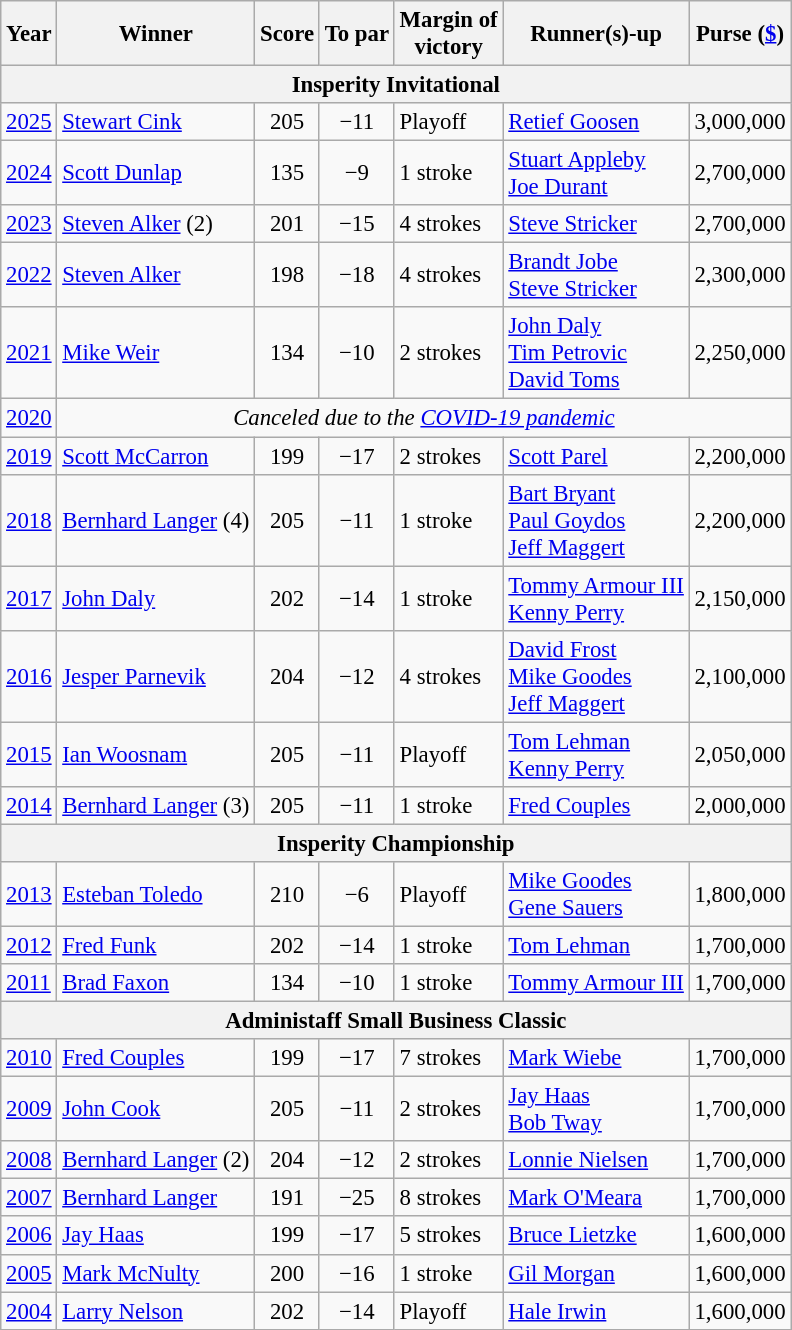<table class="wikitable" style="font-size: 95%;">
<tr>
<th>Year</th>
<th>Winner</th>
<th>Score</th>
<th>To par</th>
<th>Margin of<br>victory</th>
<th>Runner(s)-up</th>
<th>Purse (<a href='#'>$</a>)</th>
</tr>
<tr>
<th colspan=7>Insperity Invitational</th>
</tr>
<tr>
<td><a href='#'>2025</a></td>
<td> <a href='#'>Stewart Cink</a></td>
<td align=center>205</td>
<td align=center>−11</td>
<td>Playoff</td>
<td> <a href='#'>Retief Goosen</a></td>
<td align=center>3,000,000</td>
</tr>
<tr>
<td><a href='#'>2024</a></td>
<td> <a href='#'>Scott Dunlap</a></td>
<td align=center>135</td>
<td align=center>−9</td>
<td>1 stroke</td>
<td> <a href='#'>Stuart Appleby</a><br> <a href='#'>Joe Durant</a></td>
<td align=center>2,700,000</td>
</tr>
<tr>
<td><a href='#'>2023</a></td>
<td> <a href='#'>Steven Alker</a> (2)</td>
<td align=center>201</td>
<td align=center>−15</td>
<td>4 strokes</td>
<td> <a href='#'>Steve Stricker</a></td>
<td align=center>2,700,000</td>
</tr>
<tr>
<td><a href='#'>2022</a></td>
<td> <a href='#'>Steven Alker</a></td>
<td align=center>198</td>
<td align=center>−18</td>
<td>4 strokes</td>
<td> <a href='#'>Brandt Jobe</a><br> <a href='#'>Steve Stricker</a></td>
<td align=center>2,300,000</td>
</tr>
<tr>
<td><a href='#'>2021</a></td>
<td> <a href='#'>Mike Weir</a></td>
<td align=center>134</td>
<td align=center>−10</td>
<td>2 strokes</td>
<td> <a href='#'>John Daly</a><br> <a href='#'>Tim Petrovic</a><br> <a href='#'>David Toms</a></td>
<td align=center>2,250,000</td>
</tr>
<tr>
<td><a href='#'>2020</a></td>
<td colspan=6 align=center><em>Canceled due to the <a href='#'>COVID-19 pandemic</a></em></td>
</tr>
<tr>
<td><a href='#'>2019</a></td>
<td> <a href='#'>Scott McCarron</a></td>
<td align=center>199</td>
<td align=center>−17</td>
<td>2 strokes</td>
<td> <a href='#'>Scott Parel</a></td>
<td align=center>2,200,000</td>
</tr>
<tr>
<td><a href='#'>2018</a></td>
<td> <a href='#'>Bernhard Langer</a> (4)</td>
<td align=center>205</td>
<td align=center>−11</td>
<td>1 stroke</td>
<td> <a href='#'>Bart Bryant</a><br> <a href='#'>Paul Goydos</a><br> <a href='#'>Jeff Maggert</a></td>
<td align=center>2,200,000</td>
</tr>
<tr>
<td><a href='#'>2017</a></td>
<td> <a href='#'>John Daly</a></td>
<td align=center>202</td>
<td align=center>−14</td>
<td>1 stroke</td>
<td> <a href='#'>Tommy Armour III</a><br> <a href='#'>Kenny Perry</a></td>
<td align=center>2,150,000</td>
</tr>
<tr>
<td><a href='#'>2016</a></td>
<td> <a href='#'>Jesper Parnevik</a></td>
<td align=center>204</td>
<td align=center>−12</td>
<td>4 strokes</td>
<td> <a href='#'>David Frost</a><br> <a href='#'>Mike Goodes</a><br> <a href='#'>Jeff Maggert</a></td>
<td align=center>2,100,000</td>
</tr>
<tr>
<td><a href='#'>2015</a></td>
<td> <a href='#'>Ian Woosnam</a></td>
<td align=center>205</td>
<td align=center>−11</td>
<td>Playoff</td>
<td> <a href='#'>Tom Lehman</a><br> <a href='#'>Kenny Perry</a></td>
<td align=center>2,050,000</td>
</tr>
<tr>
<td><a href='#'>2014</a></td>
<td> <a href='#'>Bernhard Langer</a> (3)</td>
<td align=center>205</td>
<td align=center>−11</td>
<td>1 stroke</td>
<td> <a href='#'>Fred Couples</a></td>
<td align=center>2,000,000</td>
</tr>
<tr>
<th colspan=7>Insperity Championship</th>
</tr>
<tr>
<td><a href='#'>2013</a></td>
<td> <a href='#'>Esteban Toledo</a></td>
<td align=center>210</td>
<td align=center>−6</td>
<td>Playoff</td>
<td> <a href='#'>Mike Goodes</a><br> <a href='#'>Gene Sauers</a></td>
<td align=center>1,800,000</td>
</tr>
<tr>
<td><a href='#'>2012</a></td>
<td> <a href='#'>Fred Funk</a></td>
<td align=center>202</td>
<td align=center>−14</td>
<td>1 stroke</td>
<td> <a href='#'>Tom Lehman</a></td>
<td align=center>1,700,000</td>
</tr>
<tr>
<td><a href='#'>2011</a></td>
<td> <a href='#'>Brad Faxon</a></td>
<td align=center>134</td>
<td align=center>−10</td>
<td>1 stroke</td>
<td> <a href='#'>Tommy Armour III</a></td>
<td align=center>1,700,000</td>
</tr>
<tr>
<th colspan=7>Administaff Small Business Classic</th>
</tr>
<tr>
<td><a href='#'>2010</a></td>
<td> <a href='#'>Fred Couples</a></td>
<td align=center>199</td>
<td align=center>−17</td>
<td>7 strokes</td>
<td> <a href='#'>Mark Wiebe</a></td>
<td align=center>1,700,000</td>
</tr>
<tr>
<td><a href='#'>2009</a></td>
<td> <a href='#'>John Cook</a></td>
<td align=center>205</td>
<td align=center>−11</td>
<td>2 strokes</td>
<td> <a href='#'>Jay Haas</a><br> <a href='#'>Bob Tway</a></td>
<td align=center>1,700,000</td>
</tr>
<tr>
<td><a href='#'>2008</a></td>
<td> <a href='#'>Bernhard Langer</a> (2)</td>
<td align=center>204</td>
<td align=center>−12</td>
<td>2 strokes</td>
<td> <a href='#'>Lonnie Nielsen</a></td>
<td align=center>1,700,000</td>
</tr>
<tr>
<td><a href='#'>2007</a></td>
<td> <a href='#'>Bernhard Langer</a></td>
<td align=center>191</td>
<td align=center>−25</td>
<td>8 strokes</td>
<td> <a href='#'>Mark O'Meara</a></td>
<td align=center>1,700,000</td>
</tr>
<tr>
<td><a href='#'>2006</a></td>
<td> <a href='#'>Jay Haas</a></td>
<td align=center>199</td>
<td align=center>−17</td>
<td>5 strokes</td>
<td> <a href='#'>Bruce Lietzke</a></td>
<td align=center>1,600,000</td>
</tr>
<tr>
<td><a href='#'>2005</a></td>
<td> <a href='#'>Mark McNulty</a></td>
<td align=center>200</td>
<td align=center>−16</td>
<td>1 stroke</td>
<td> <a href='#'>Gil Morgan</a></td>
<td align=center>1,600,000</td>
</tr>
<tr>
<td><a href='#'>2004</a></td>
<td> <a href='#'>Larry Nelson</a></td>
<td align=center>202</td>
<td align=center>−14</td>
<td>Playoff</td>
<td> <a href='#'>Hale Irwin</a></td>
<td align=center>1,600,000</td>
</tr>
</table>
